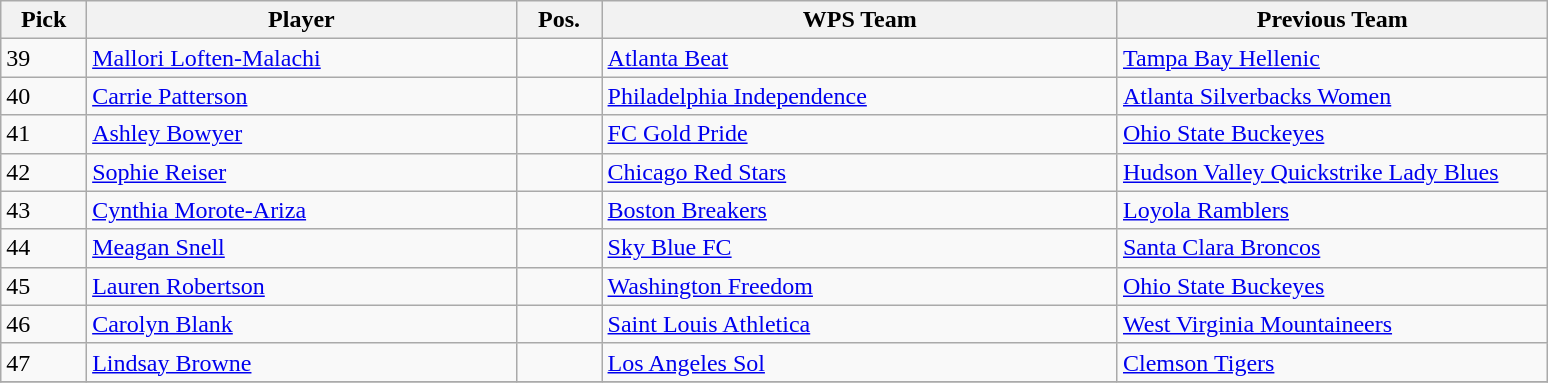<table class="wikitable">
<tr>
<th width="5%">Pick</th>
<th width="25%">Player</th>
<th width="5%">Pos.</th>
<th width="30%">WPS Team</th>
<th width="25%">Previous Team</th>
</tr>
<tr>
<td>39</td>
<td><a href='#'>Mallori Loften-Malachi</a></td>
<td></td>
<td><a href='#'>Atlanta Beat</a></td>
<td><a href='#'>Tampa Bay Hellenic</a></td>
</tr>
<tr>
<td>40</td>
<td><a href='#'>Carrie Patterson</a></td>
<td></td>
<td><a href='#'>Philadelphia Independence</a></td>
<td><a href='#'>Atlanta Silverbacks Women</a></td>
</tr>
<tr>
<td>41</td>
<td><a href='#'>Ashley Bowyer</a></td>
<td></td>
<td><a href='#'>FC Gold Pride</a></td>
<td><a href='#'>Ohio State Buckeyes</a></td>
</tr>
<tr>
<td>42</td>
<td><a href='#'>Sophie Reiser</a></td>
<td></td>
<td><a href='#'>Chicago Red Stars</a></td>
<td><a href='#'>Hudson Valley Quickstrike Lady Blues</a></td>
</tr>
<tr>
<td>43</td>
<td><a href='#'>Cynthia Morote-Ariza</a></td>
<td></td>
<td><a href='#'>Boston Breakers</a></td>
<td><a href='#'>Loyola Ramblers</a></td>
</tr>
<tr>
<td>44</td>
<td><a href='#'>Meagan Snell</a></td>
<td></td>
<td><a href='#'>Sky Blue FC</a></td>
<td><a href='#'>Santa Clara Broncos</a></td>
</tr>
<tr>
<td>45</td>
<td><a href='#'>Lauren Robertson</a></td>
<td></td>
<td><a href='#'>Washington Freedom</a></td>
<td><a href='#'>Ohio State Buckeyes</a></td>
</tr>
<tr>
<td>46</td>
<td><a href='#'>Carolyn Blank</a></td>
<td></td>
<td><a href='#'>Saint Louis Athletica</a></td>
<td><a href='#'>West Virginia Mountaineers</a></td>
</tr>
<tr>
<td>47</td>
<td><a href='#'>Lindsay Browne</a></td>
<td></td>
<td><a href='#'>Los Angeles Sol</a></td>
<td><a href='#'>Clemson Tigers</a></td>
</tr>
<tr>
</tr>
</table>
